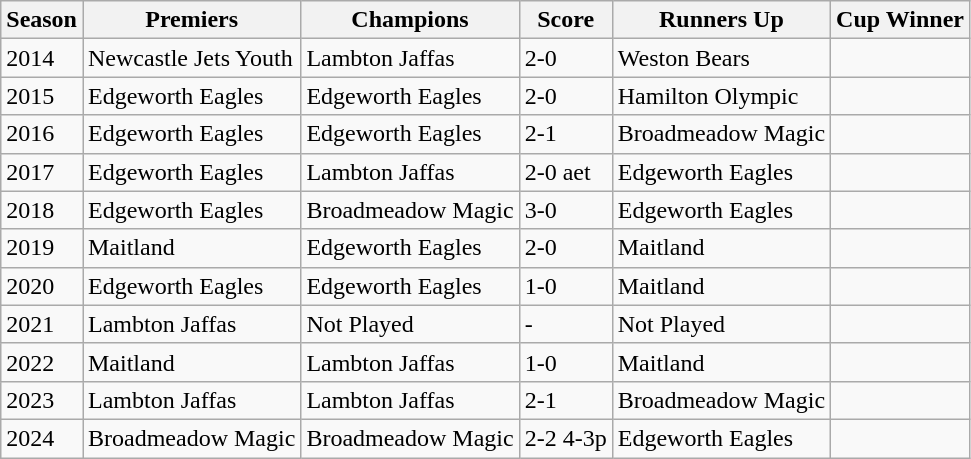<table class="wikitable">
<tr>
<th>Season</th>
<th>Premiers</th>
<th>Champions</th>
<th>Score</th>
<th>Runners Up</th>
<th>Cup Winner</th>
</tr>
<tr>
<td>2014</td>
<td>Newcastle Jets Youth</td>
<td>Lambton Jaffas</td>
<td>2-0</td>
<td>Weston Bears</td>
<td></td>
</tr>
<tr>
<td>2015</td>
<td>Edgeworth Eagles</td>
<td>Edgeworth Eagles</td>
<td>2-0</td>
<td>Hamilton Olympic</td>
<td></td>
</tr>
<tr>
<td>2016</td>
<td>Edgeworth Eagles</td>
<td>Edgeworth Eagles</td>
<td>2-1</td>
<td>Broadmeadow Magic</td>
<td></td>
</tr>
<tr>
<td>2017</td>
<td>Edgeworth Eagles</td>
<td>Lambton Jaffas</td>
<td>2-0 aet</td>
<td>Edgeworth Eagles</td>
<td></td>
</tr>
<tr>
<td>2018</td>
<td>Edgeworth Eagles</td>
<td>Broadmeadow Magic</td>
<td>3-0</td>
<td>Edgeworth Eagles</td>
<td></td>
</tr>
<tr>
<td>2019</td>
<td>Maitland</td>
<td>Edgeworth Eagles</td>
<td>2-0</td>
<td>Maitland</td>
<td></td>
</tr>
<tr>
<td>2020</td>
<td>Edgeworth Eagles</td>
<td>Edgeworth Eagles</td>
<td>1-0</td>
<td>Maitland</td>
<td></td>
</tr>
<tr>
<td>2021</td>
<td>Lambton Jaffas</td>
<td>Not Played</td>
<td>-</td>
<td>Not Played</td>
<td></td>
</tr>
<tr>
<td>2022</td>
<td>Maitland</td>
<td>Lambton Jaffas</td>
<td>1-0</td>
<td>Maitland</td>
<td></td>
</tr>
<tr>
<td>2023</td>
<td>Lambton Jaffas</td>
<td>Lambton Jaffas</td>
<td>2-1</td>
<td>Broadmeadow Magic</td>
<td></td>
</tr>
<tr>
<td>2024</td>
<td>Broadmeadow Magic</td>
<td>Broadmeadow  Magic</td>
<td>2-2 4-3p</td>
<td>Edgeworth Eagles</td>
<td></td>
</tr>
</table>
